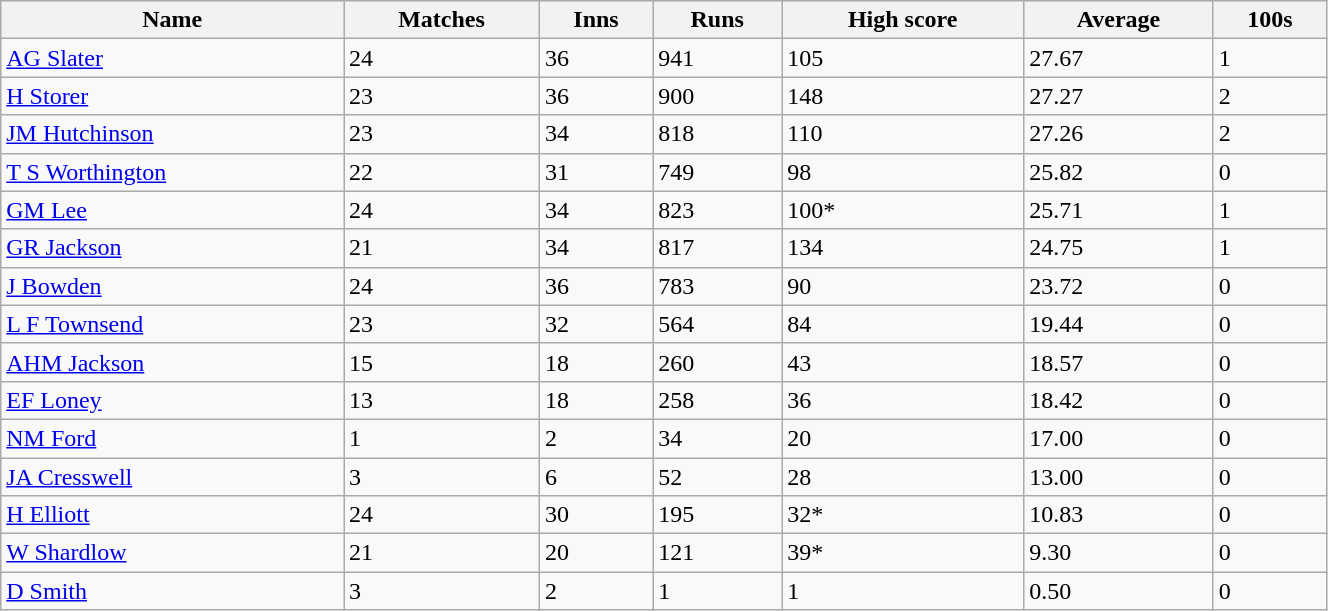<table class="wikitable sortable" style="width:70%;">
<tr style="background:#efefef;">
<th>Name</th>
<th>Matches</th>
<th>Inns</th>
<th>Runs</th>
<th>High score</th>
<th>Average</th>
<th>100s</th>
</tr>
<tr>
<td><a href='#'>AG Slater</a></td>
<td>24</td>
<td>36</td>
<td>941</td>
<td>105</td>
<td>27.67</td>
<td>1</td>
</tr>
<tr>
<td><a href='#'>H Storer</a></td>
<td>23</td>
<td>36</td>
<td>900</td>
<td>148</td>
<td>27.27</td>
<td>2</td>
</tr>
<tr>
<td><a href='#'>JM Hutchinson</a></td>
<td>23</td>
<td>34</td>
<td>818</td>
<td>110</td>
<td>27.26</td>
<td>2</td>
</tr>
<tr>
<td><a href='#'>T S Worthington</a></td>
<td>22</td>
<td>31</td>
<td>749</td>
<td>98</td>
<td>25.82</td>
<td>0</td>
</tr>
<tr>
<td><a href='#'>GM Lee</a></td>
<td>24</td>
<td>34</td>
<td>823</td>
<td>100*</td>
<td>25.71</td>
<td>1</td>
</tr>
<tr>
<td><a href='#'>GR Jackson</a></td>
<td>21</td>
<td>34</td>
<td>817</td>
<td>134</td>
<td>24.75</td>
<td>1</td>
</tr>
<tr>
<td><a href='#'>J Bowden</a></td>
<td>24</td>
<td>36</td>
<td>783</td>
<td>90</td>
<td>23.72</td>
<td>0</td>
</tr>
<tr>
<td><a href='#'>L F Townsend</a></td>
<td>23</td>
<td>32</td>
<td>564</td>
<td>84</td>
<td>19.44</td>
<td>0</td>
</tr>
<tr>
<td><a href='#'>AHM Jackson</a></td>
<td>15</td>
<td>18</td>
<td>260</td>
<td>43</td>
<td>18.57</td>
<td>0</td>
</tr>
<tr>
<td><a href='#'>EF Loney</a></td>
<td>13</td>
<td>18</td>
<td>258</td>
<td>36</td>
<td>18.42</td>
<td>0</td>
</tr>
<tr>
<td><a href='#'>NM Ford</a></td>
<td>1</td>
<td>2</td>
<td>34</td>
<td>20</td>
<td>17.00</td>
<td>0</td>
</tr>
<tr>
<td><a href='#'>JA Cresswell</a></td>
<td>3</td>
<td>6</td>
<td>52</td>
<td>28</td>
<td>13.00</td>
<td>0</td>
</tr>
<tr>
<td><a href='#'>H Elliott</a></td>
<td>24</td>
<td>30</td>
<td>195</td>
<td>32*</td>
<td>10.83</td>
<td>0</td>
</tr>
<tr>
<td><a href='#'>W Shardlow</a></td>
<td>21</td>
<td>20</td>
<td>121</td>
<td>39*</td>
<td>9.30</td>
<td>0</td>
</tr>
<tr>
<td><a href='#'>D Smith</a></td>
<td>3</td>
<td>2</td>
<td>1</td>
<td>1</td>
<td>0.50</td>
<td>0</td>
</tr>
</table>
